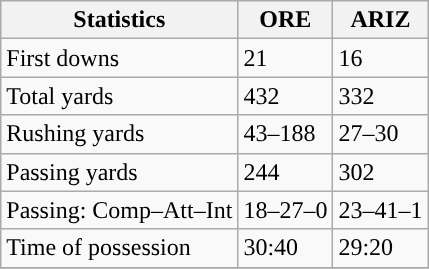<table class="wikitable" style="float: left;">
<tr>
<th>Statistics</th>
<th>ORE</th>
<th>ARIZ</th>
</tr>
<tr>
<td>First downs</td>
<td>21</td>
<td>16</td>
</tr>
<tr>
<td>Total yards</td>
<td>432</td>
<td>332</td>
</tr>
<tr>
<td>Rushing yards</td>
<td>43–188</td>
<td>27–30</td>
</tr>
<tr>
<td>Passing yards</td>
<td>244</td>
<td>302</td>
</tr>
<tr>
<td>Passing: Comp–Att–Int</td>
<td>18–27–0</td>
<td>23–41–1</td>
</tr>
<tr>
<td>Time of possession</td>
<td>30:40</td>
<td>29:20</td>
</tr>
<tr>
</tr>
</table>
